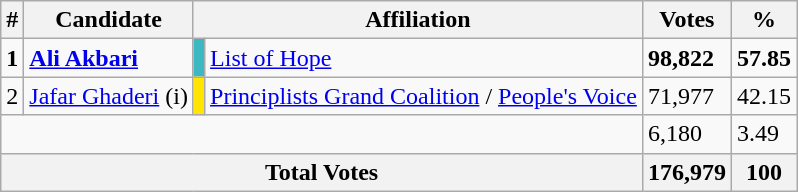<table class="wikitable">
<tr>
<th>#</th>
<th>Candidate</th>
<th colspan="2">Affiliation</th>
<th>Votes</th>
<th>%</th>
</tr>
<tr>
<td><strong>1</strong></td>
<td><strong><a href='#'>Ali Akbari</a></strong></td>
<td style="background:#3cb8c2"></td>
<td><a href='#'>List of Hope</a></td>
<td><strong>98,822</strong></td>
<td><strong>57.85</strong></td>
</tr>
<tr>
<td>2</td>
<td><a href='#'>Jafar Ghaderi</a> (<abbr>i</abbr>)</td>
<td style="background:#ffe500"></td>
<td><a href='#'>Principlists Grand Coalition</a> / <a href='#'>People's Voice</a></td>
<td>71,977</td>
<td>42.15</td>
</tr>
<tr>
<td colspan="4"></td>
<td>6,180</td>
<td>3.49</td>
</tr>
<tr>
<th colspan="4">Total Votes</th>
<th>176,979</th>
<th>100</th>
</tr>
</table>
